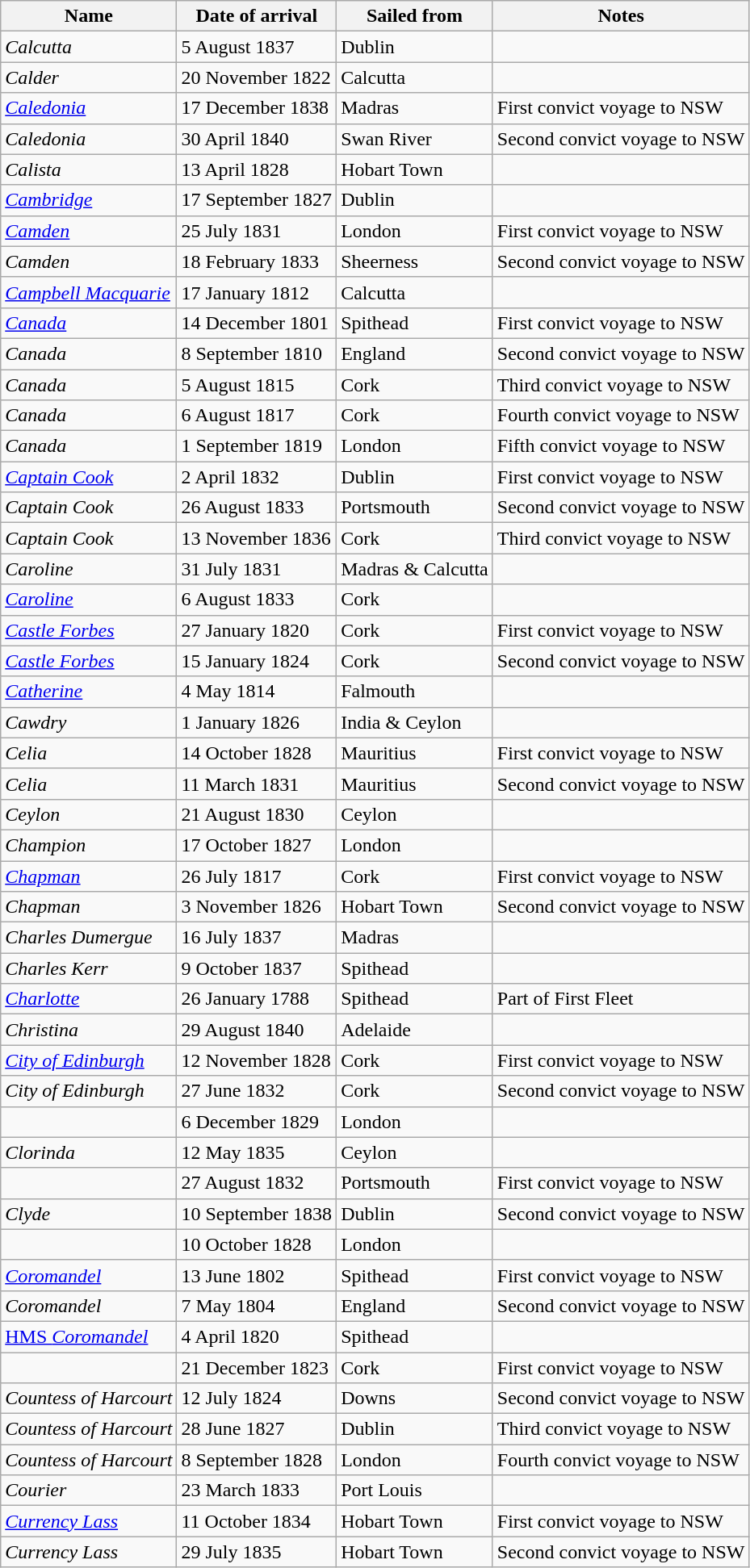<table class="wikitable sortable" border="1">
<tr>
<th>Name</th>
<th>Date of arrival</th>
<th>Sailed from</th>
<th>Notes</th>
</tr>
<tr>
<td><em>Calcutta</em></td>
<td>5 August 1837</td>
<td>Dublin</td>
<td></td>
</tr>
<tr>
<td><em>Calder</em></td>
<td>20 November 1822</td>
<td>Calcutta</td>
<td></td>
</tr>
<tr>
<td><a href='#'><em>Caledonia</em></a></td>
<td>17 December 1838</td>
<td>Madras</td>
<td>First convict voyage to NSW</td>
</tr>
<tr>
<td><em>Caledonia</em></td>
<td>30 April 1840</td>
<td>Swan River</td>
<td>Second convict voyage to NSW</td>
</tr>
<tr>
<td><em>Calista</em></td>
<td>13 April 1828</td>
<td>Hobart Town</td>
<td></td>
</tr>
<tr>
<td><a href='#'><em>Cambridge</em></a></td>
<td>17 September 1827</td>
<td>Dublin</td>
<td></td>
</tr>
<tr>
<td><a href='#'><em>Camden</em></a></td>
<td>25 July 1831</td>
<td>London</td>
<td>First convict voyage to NSW</td>
</tr>
<tr>
<td><em>Camden</em></td>
<td>18 February 1833</td>
<td>Sheerness</td>
<td>Second convict voyage to NSW</td>
</tr>
<tr>
<td><a href='#'><em>Campbell Macquarie</em></a></td>
<td>17 January 1812</td>
<td>Calcutta</td>
<td></td>
</tr>
<tr>
<td><a href='#'><em>Canada</em></a></td>
<td>14 December 1801</td>
<td>Spithead</td>
<td>First convict voyage to NSW</td>
</tr>
<tr>
<td><em>Canada</em></td>
<td>8 September 1810</td>
<td>England</td>
<td>Second convict voyage to NSW</td>
</tr>
<tr>
<td><em>Canada</em></td>
<td>5 August 1815</td>
<td>Cork</td>
<td>Third convict voyage to NSW</td>
</tr>
<tr>
<td><em>Canada</em></td>
<td>6 August 1817</td>
<td>Cork</td>
<td>Fourth convict voyage to NSW</td>
</tr>
<tr>
<td><em>Canada</em></td>
<td>1 September 1819</td>
<td>London</td>
<td>Fifth convict voyage to NSW</td>
</tr>
<tr>
<td><a href='#'><em>Captain Cook</em></a></td>
<td>2 April 1832</td>
<td>Dublin</td>
<td>First convict voyage to NSW</td>
</tr>
<tr>
<td><em>Captain Cook</em></td>
<td>26 August 1833</td>
<td>Portsmouth</td>
<td>Second convict voyage to NSW</td>
</tr>
<tr>
<td><em>Captain Cook</em></td>
<td>13 November 1836</td>
<td>Cork</td>
<td>Third convict voyage to NSW</td>
</tr>
<tr>
<td><em>Caroline</em></td>
<td>31 July 1831</td>
<td>Madras & Calcutta</td>
<td></td>
</tr>
<tr>
<td><a href='#'><em>Caroline</em></a></td>
<td>6 August 1833</td>
<td>Cork</td>
<td></td>
</tr>
<tr>
<td><a href='#'><em>Castle Forbes</em></a></td>
<td>27 January 1820</td>
<td>Cork</td>
<td>First convict voyage to NSW</td>
</tr>
<tr>
<td><a href='#'><em>Castle Forbes</em></a></td>
<td>15 January 1824</td>
<td>Cork</td>
<td>Second convict voyage to NSW</td>
</tr>
<tr>
<td><a href='#'><em>Catherine</em></a></td>
<td>4 May 1814</td>
<td>Falmouth</td>
<td></td>
</tr>
<tr>
<td><em>Cawdry</em></td>
<td>1 January 1826</td>
<td>India & Ceylon</td>
<td></td>
</tr>
<tr>
<td><em>Celia</em></td>
<td>14 October 1828</td>
<td>Mauritius</td>
<td>First convict voyage to NSW</td>
</tr>
<tr>
<td><em>Celia</em></td>
<td>11 March 1831</td>
<td>Mauritius</td>
<td>Second convict voyage to NSW</td>
</tr>
<tr>
<td><em>Ceylon</em></td>
<td>21 August 1830</td>
<td>Ceylon</td>
<td></td>
</tr>
<tr>
<td><em>Champion</em></td>
<td>17 October 1827</td>
<td>London</td>
<td></td>
</tr>
<tr>
<td><a href='#'><em>Chapman</em></a></td>
<td>26 July 1817</td>
<td>Cork</td>
<td>First convict voyage to NSW</td>
</tr>
<tr>
<td><em>Chapman</em></td>
<td>3 November 1826</td>
<td>Hobart Town</td>
<td>Second convict voyage to NSW</td>
</tr>
<tr>
<td><em>Charles Dumergue</em></td>
<td>16 July 1837</td>
<td>Madras</td>
<td></td>
</tr>
<tr>
<td><em>Charles Kerr</em></td>
<td>9 October 1837</td>
<td>Spithead</td>
<td></td>
</tr>
<tr>
<td><a href='#'><em>Charlotte</em></a></td>
<td>26 January 1788</td>
<td>Spithead</td>
<td>Part of First Fleet</td>
</tr>
<tr>
<td><em>Christina</em></td>
<td>29 August 1840</td>
<td>Adelaide</td>
<td></td>
</tr>
<tr>
<td><a href='#'><em>City of Edinburgh</em></a></td>
<td>12 November 1828</td>
<td>Cork</td>
<td>First convict voyage to NSW</td>
</tr>
<tr>
<td><em>City of Edinburgh</em></td>
<td>27 June 1832</td>
<td>Cork</td>
<td>Second convict voyage to NSW</td>
</tr>
<tr>
<td></td>
<td>6 December 1829</td>
<td>London</td>
<td></td>
</tr>
<tr>
<td><em>Clorinda</em></td>
<td>12 May 1835</td>
<td>Ceylon</td>
<td></td>
</tr>
<tr>
<td></td>
<td>27 August 1832</td>
<td>Portsmouth</td>
<td>First convict voyage to NSW</td>
</tr>
<tr>
<td><em>Clyde</em></td>
<td>10 September 1838</td>
<td>Dublin</td>
<td>Second convict voyage to NSW</td>
</tr>
<tr>
<td></td>
<td>10 October 1828</td>
<td>London</td>
<td></td>
</tr>
<tr>
<td><a href='#'><em>Coromandel</em></a></td>
<td>13 June 1802</td>
<td>Spithead</td>
<td>First convict voyage to NSW</td>
</tr>
<tr>
<td><em>Coromandel</em></td>
<td>7 May 1804</td>
<td>England</td>
<td>Second convict voyage to NSW</td>
</tr>
<tr>
<td><a href='#'>HMS <em>Coromandel</em></a></td>
<td>4 April 1820</td>
<td>Spithead</td>
<td></td>
</tr>
<tr>
<td></td>
<td>21 December 1823</td>
<td>Cork</td>
<td>First convict voyage to NSW</td>
</tr>
<tr>
<td><em>Countess of Harcourt</em></td>
<td>12 July 1824</td>
<td>Downs</td>
<td>Second convict voyage to NSW</td>
</tr>
<tr>
<td><em>Countess of Harcourt</em></td>
<td>28 June 1827</td>
<td>Dublin</td>
<td>Third convict voyage to NSW</td>
</tr>
<tr>
<td><em>Countess of Harcourt</em></td>
<td>8 September 1828</td>
<td>London</td>
<td>Fourth convict voyage to NSW</td>
</tr>
<tr>
<td><em>Courier</em></td>
<td>23 March 1833</td>
<td>Port Louis</td>
<td></td>
</tr>
<tr>
<td><a href='#'><em>Currency Lass</em></a></td>
<td>11 October 1834</td>
<td>Hobart Town</td>
<td>First convict voyage to NSW</td>
</tr>
<tr>
<td><em>Currency Lass</em></td>
<td>29 July 1835</td>
<td>Hobart Town</td>
<td>Second convict voyage to NSW</td>
</tr>
</table>
